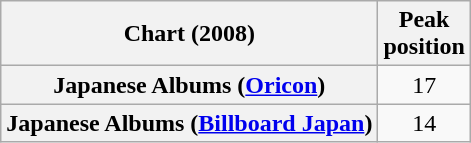<table class="wikitable sortable plainrowheaders" style="text-align:center">
<tr>
<th scope="col">Chart (2008)</th>
<th scope="col">Peak<br> position</th>
</tr>
<tr>
<th scope="row">Japanese Albums (<a href='#'>Oricon</a>)</th>
<td>17</td>
</tr>
<tr>
<th scope="row">Japanese Albums (<a href='#'>Billboard Japan</a>)</th>
<td>14</td>
</tr>
</table>
